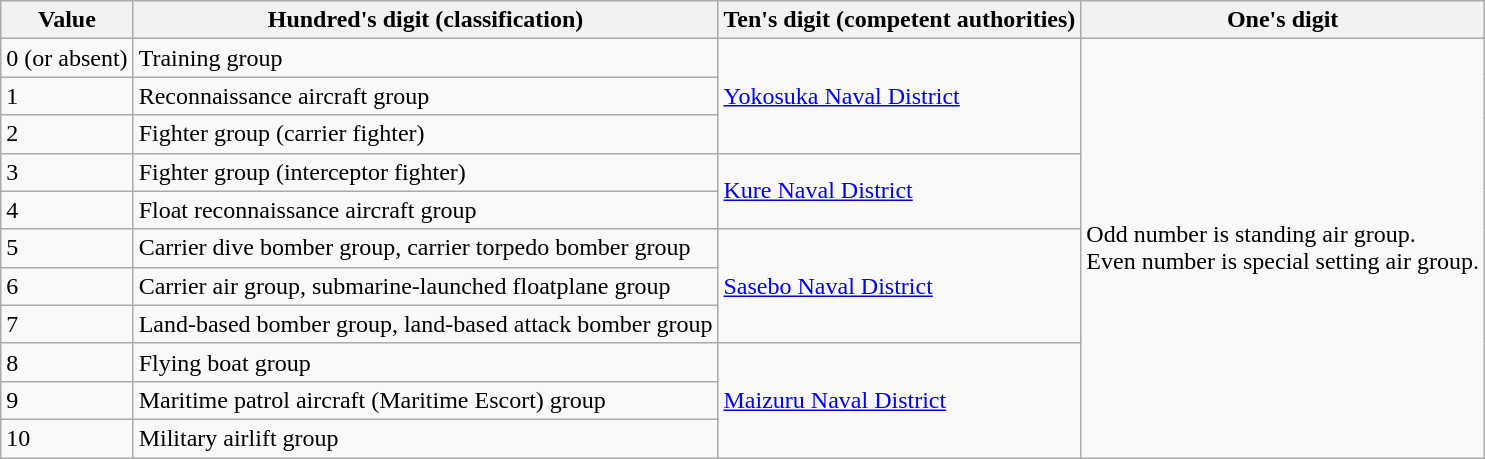<table class="wikitable">
<tr>
<th>Value</th>
<th>Hundred's digit (classification)</th>
<th>Ten's digit (competent authorities)</th>
<th>One's digit</th>
</tr>
<tr>
<td>0 (or absent)</td>
<td>Training group</td>
<td rowspan="3"><a href='#'>Yokosuka Naval District</a></td>
<td rowspan="11">Odd number is standing air group.<br>Even number is special setting air group.</td>
</tr>
<tr>
<td>1</td>
<td>Reconnaissance aircraft group</td>
</tr>
<tr>
<td>2</td>
<td>Fighter group (carrier fighter)</td>
</tr>
<tr>
<td>3</td>
<td>Fighter group (interceptor fighter)</td>
<td rowspan="2"><a href='#'>Kure Naval District</a></td>
</tr>
<tr>
<td>4</td>
<td>Float reconnaissance aircraft group</td>
</tr>
<tr>
<td>5</td>
<td>Carrier dive bomber group, carrier torpedo bomber group</td>
<td rowspan="3"><a href='#'>Sasebo Naval District</a></td>
</tr>
<tr>
<td>6</td>
<td>Carrier air group, submarine-launched floatplane group</td>
</tr>
<tr>
<td>7</td>
<td>Land-based bomber group, land-based attack bomber group</td>
</tr>
<tr>
<td>8</td>
<td>Flying boat group</td>
<td rowspan="3"><a href='#'>Maizuru Naval District</a></td>
</tr>
<tr>
<td>9</td>
<td>Maritime patrol aircraft (Maritime Escort) group</td>
</tr>
<tr>
<td>10</td>
<td>Military airlift group</td>
</tr>
</table>
